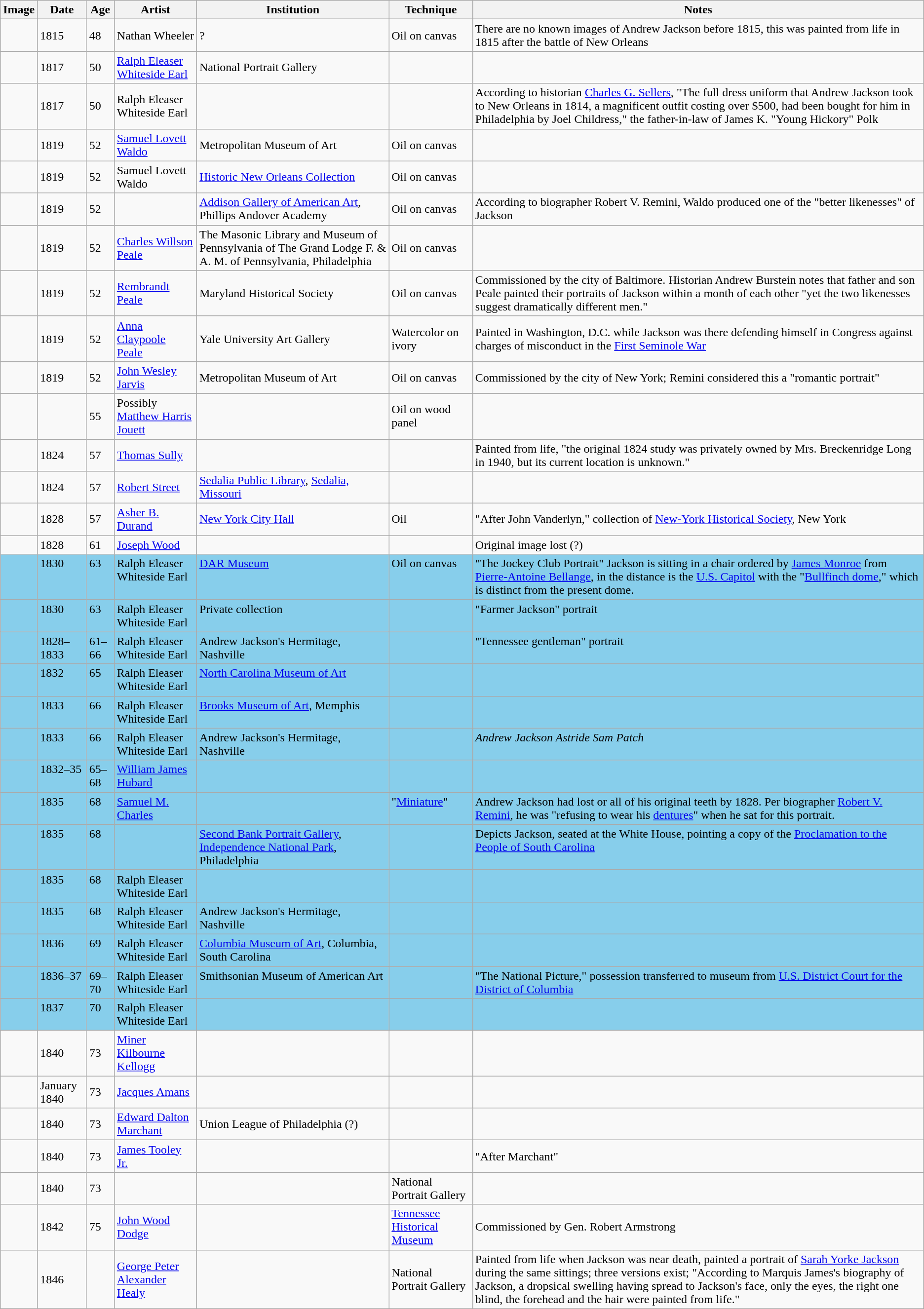<table class="wikitable sortable">
<tr>
<th class="unsortable">Image</th>
<th data-sort-type="number">Date</th>
<th data-sort-type="number">Age</th>
<th data-sort-type="text">Artist</th>
<th data-sort-type="text">Institution</th>
<th data-sort-type="text">Technique</th>
<th class="unsortable">Notes</th>
</tr>
<tr>
<td></td>
<td>1815</td>
<td>48</td>
<td>Nathan Wheeler</td>
<td>?</td>
<td>Oil on canvas</td>
<td>There are no known images of Andrew Jackson before 1815, this was painted from life in 1815 after the battle of New Orleans</td>
</tr>
<tr>
<td></td>
<td>1817</td>
<td>50</td>
<td><a href='#'>Ralph Eleaser Whiteside Earl</a></td>
<td>National Portrait Gallery</td>
<td></td>
<td></td>
</tr>
<tr>
<td></td>
<td>1817</td>
<td>50</td>
<td>Ralph Eleaser Whiteside Earl</td>
<td></td>
<td></td>
<td>According to historian <a href='#'>Charles G. Sellers</a>, "The full dress uniform that Andrew Jackson took to New Orleans in 1814, a magnificent outfit costing over $500, had been bought for him in Philadelphia by Joel Childress," the father-in-law of James K. "Young Hickory" Polk</td>
</tr>
<tr>
<td></td>
<td>1819</td>
<td>52</td>
<td><a href='#'>Samuel Lovett Waldo</a></td>
<td>Metropolitan Museum of Art</td>
<td>Oil on canvas</td>
<td></td>
</tr>
<tr>
<td></td>
<td>1819</td>
<td>52</td>
<td>Samuel Lovett Waldo</td>
<td><a href='#'>Historic New Orleans Collection</a></td>
<td>Oil on canvas</td>
<td></td>
</tr>
<tr>
<td></td>
<td>1819</td>
<td>52</td>
<td></td>
<td><a href='#'>Addison Gallery of American Art</a>, Phillips Andover Academy</td>
<td>Oil on canvas</td>
<td>According to biographer Robert V. Remini, Waldo produced one of the "better likenesses" of Jackson</td>
</tr>
<tr>
<td></td>
<td>1819</td>
<td>52</td>
<td><a href='#'>Charles Willson Peale</a></td>
<td>The Masonic Library and Museum of Pennsylvania of The Grand Lodge F. & A. M. of Pennsylvania, Philadelphia</td>
<td>Oil on canvas</td>
<td></td>
</tr>
<tr>
<td></td>
<td>1819</td>
<td>52</td>
<td><a href='#'>Rembrandt Peale</a></td>
<td>Maryland Historical Society</td>
<td>Oil on canvas</td>
<td>Commissioned by the city of Baltimore. Historian Andrew Burstein notes that father and son Peale painted their portraits of Jackson within a month of each other "yet the two likenesses suggest dramatically different men."</td>
</tr>
<tr>
<td></td>
<td>1819</td>
<td>52</td>
<td><a href='#'>Anna Claypoole Peale</a></td>
<td>Yale University Art Gallery</td>
<td>Watercolor on ivory</td>
<td>Painted in Washington, D.C. while Jackson was there defending himself in Congress against charges of misconduct in the <a href='#'>First Seminole War</a></td>
</tr>
<tr>
<td></td>
<td>1819</td>
<td>52</td>
<td><a href='#'>John Wesley Jarvis</a></td>
<td>Metropolitan Museum of Art</td>
<td>Oil on canvas</td>
<td>Commissioned by the city of New York; Remini considered this a "romantic portrait"</td>
</tr>
<tr>
<td></td>
<td></td>
<td>55</td>
<td>Possibly <a href='#'>Matthew Harris Jouett</a></td>
<td></td>
<td>Oil on wood panel</td>
<td></td>
</tr>
<tr>
<td></td>
<td>1824</td>
<td>57</td>
<td><a href='#'>Thomas Sully</a></td>
<td></td>
<td></td>
<td>Painted from life, "the original 1824 study was privately owned by Mrs. Breckenridge Long in 1940, but its current location is unknown."</td>
</tr>
<tr>
<td></td>
<td>1824</td>
<td>57</td>
<td><a href='#'>Robert Street</a></td>
<td><a href='#'>Sedalia Public Library</a>, <a href='#'>Sedalia, Missouri</a></td>
<td></td>
<td></td>
</tr>
<tr>
<td></td>
<td>1828</td>
<td>57</td>
<td><a href='#'>Asher B. Durand</a></td>
<td><a href='#'>New York City Hall</a></td>
<td>Oil</td>
<td>"After John Vanderlyn," collection of <a href='#'>New-York Historical Society</a>, New York</td>
</tr>
<tr>
<td></td>
<td>1828</td>
<td>61</td>
<td><a href='#'>Joseph Wood</a></td>
<td></td>
<td></td>
<td>Original image lost (?)</td>
</tr>
<tr valign="top" style="background: #87ceeb">
<td></td>
<td>1830</td>
<td>63</td>
<td>Ralph Eleaser Whiteside Earl</td>
<td><a href='#'>DAR Museum</a></td>
<td>Oil on canvas</td>
<td>"The Jockey Club Portrait" Jackson is sitting in a chair ordered by <a href='#'>James Monroe</a> from <a href='#'>Pierre-Antoine Bellange</a>, in the distance is the <a href='#'>U.S. Capitol</a> with the "<a href='#'>Bullfinch dome</a>," which is distinct from the present dome.</td>
</tr>
<tr valign="top" style="background: #87ceeb">
<td></td>
<td>1830</td>
<td>63</td>
<td>Ralph Eleaser Whiteside Earl</td>
<td>Private collection</td>
<td></td>
<td>"Farmer Jackson" portrait</td>
</tr>
<tr valign="top" style="background: #87ceeb">
<td></td>
<td>1828–1833</td>
<td>61–66</td>
<td>Ralph Eleaser Whiteside Earl</td>
<td>Andrew Jackson's Hermitage, Nashville</td>
<td></td>
<td>"Tennessee gentleman" portrait</td>
</tr>
<tr valign="top" style="background: #87ceeb">
<td></td>
<td>1832</td>
<td>65</td>
<td>Ralph Eleaser Whiteside Earl</td>
<td><a href='#'>North Carolina Museum of Art</a></td>
<td></td>
<td></td>
</tr>
<tr valign="top" style="background: #87ceeb">
<td></td>
<td>1833</td>
<td>66</td>
<td>Ralph Eleaser Whiteside Earl</td>
<td><a href='#'>Brooks Museum of Art</a>, Memphis</td>
<td></td>
<td></td>
</tr>
<tr valign="top" style="background: #87ceeb">
<td></td>
<td>1833</td>
<td>66</td>
<td>Ralph Eleaser Whiteside Earl</td>
<td>Andrew Jackson's Hermitage, Nashville</td>
<td></td>
<td><em>Andrew Jackson Astride Sam Patch</em></td>
</tr>
<tr valign="top" style="background: #87ceeb">
<td></td>
<td>1832–35</td>
<td>65–68</td>
<td><a href='#'>William James Hubard</a></td>
<td></td>
<td></td>
<td></td>
</tr>
<tr valign="top" style="background: #87ceeb">
<td></td>
<td>1835</td>
<td>68</td>
<td><a href='#'>Samuel M. Charles</a></td>
<td></td>
<td>"<a href='#'>Miniature</a>"</td>
<td>Andrew Jackson had lost or all of his original teeth by 1828. Per biographer <a href='#'>Robert V. Remini</a>, he was "refusing to wear his <a href='#'>dentures</a>" when he sat for this portrait.</td>
</tr>
<tr valign="top" style="background: #87ceeb">
<td></td>
<td>1835</td>
<td>68</td>
<td></td>
<td><a href='#'>Second Bank Portrait Gallery</a>, <a href='#'>Independence National Park</a>, Philadelphia</td>
<td></td>
<td>Depicts Jackson, seated at the White House, pointing a copy of the <a href='#'>Proclamation to the People of South Carolina</a></td>
</tr>
<tr valign="top" style="background: #87ceeb">
<td></td>
<td>1835</td>
<td>68</td>
<td>Ralph Eleaser Whiteside Earl</td>
<td></td>
<td></td>
<td></td>
</tr>
<tr valign="top" style="background: #87ceeb">
<td></td>
<td>1835</td>
<td>68</td>
<td>Ralph Eleaser Whiteside Earl</td>
<td>Andrew Jackson's Hermitage, Nashville</td>
<td></td>
<td></td>
</tr>
<tr valign="top" style="background: #87ceeb">
<td></td>
<td>1836</td>
<td>69</td>
<td>Ralph Eleaser Whiteside Earl</td>
<td><a href='#'>Columbia Museum of Art</a>, Columbia, South Carolina</td>
<td></td>
<td></td>
</tr>
<tr valign="top" style="background: #87ceeb">
<td></td>
<td>1836–37</td>
<td>69–70</td>
<td>Ralph Eleaser Whiteside Earl</td>
<td>Smithsonian Museum of American Art</td>
<td></td>
<td>"The National Picture," possession transferred to museum from <a href='#'>U.S. District Court for the District of Columbia</a></td>
</tr>
<tr valign="top" style="background: #87ceeb">
<td></td>
<td>1837</td>
<td>70</td>
<td>Ralph Eleaser Whiteside Earl</td>
<td></td>
<td></td>
<td></td>
</tr>
<tr>
<td></td>
<td>1840</td>
<td>73</td>
<td><a href='#'>Miner Kilbourne Kellogg</a></td>
<td></td>
<td></td>
<td></td>
</tr>
<tr>
<td></td>
<td>January 1840</td>
<td>73</td>
<td><a href='#'>Jacques Amans</a></td>
<td></td>
<td></td>
<td></td>
</tr>
<tr>
<td></td>
<td>1840</td>
<td>73</td>
<td><a href='#'>Edward Dalton Marchant</a></td>
<td>Union League of Philadelphia (?)</td>
<td></td>
<td></td>
</tr>
<tr>
<td></td>
<td>1840</td>
<td>73</td>
<td><a href='#'>James Tooley Jr.</a></td>
<td></td>
<td></td>
<td>"After Marchant"</td>
</tr>
<tr>
<td></td>
<td>1840</td>
<td>73</td>
<td></td>
<td></td>
<td>National Portrait Gallery</td>
<td></td>
</tr>
<tr>
<td></td>
<td>1842</td>
<td>75</td>
<td><a href='#'>John Wood Dodge</a></td>
<td></td>
<td><a href='#'>Tennessee Historical Museum</a></td>
<td>Commissioned by Gen. Robert Armstrong</td>
</tr>
<tr>
<td></td>
<td>1846</td>
<td></td>
<td><a href='#'>George Peter Alexander Healy</a></td>
<td></td>
<td>National Portrait Gallery</td>
<td>Painted from life when Jackson was near death, painted a portrait of <a href='#'>Sarah Yorke Jackson</a> during the same sittings; three versions exist; "According to Marquis James's biography of Jackson, a dropsical swelling having spread to Jackson's face, only the eyes, the right one blind, the forehead and the hair were painted from life."</td>
</tr>
</table>
